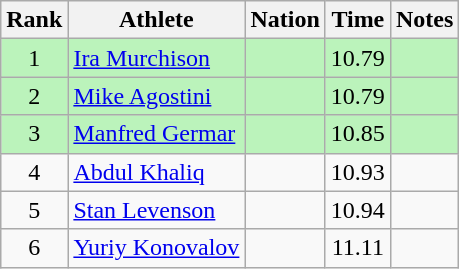<table class="wikitable sortable" style="text-align:center">
<tr>
<th>Rank</th>
<th>Athlete</th>
<th>Nation</th>
<th>Time</th>
<th>Notes</th>
</tr>
<tr bgcolor=bbf3bb>
<td>1</td>
<td align=left><a href='#'>Ira Murchison</a></td>
<td align=left></td>
<td>10.79</td>
<td></td>
</tr>
<tr bgcolor=bbf3bb>
<td>2</td>
<td align=left><a href='#'>Mike Agostini</a></td>
<td align=left></td>
<td>10.79</td>
<td></td>
</tr>
<tr bgcolor=bbf3bb>
<td>3</td>
<td align=left><a href='#'>Manfred Germar</a></td>
<td align=left></td>
<td>10.85</td>
<td></td>
</tr>
<tr>
<td>4</td>
<td align=left><a href='#'>Abdul Khaliq</a></td>
<td align=left></td>
<td>10.93</td>
<td></td>
</tr>
<tr>
<td>5</td>
<td align=left><a href='#'>Stan Levenson</a></td>
<td align=left></td>
<td>10.94</td>
<td></td>
</tr>
<tr>
<td>6</td>
<td align=left><a href='#'>Yuriy Konovalov</a></td>
<td align=left></td>
<td>11.11</td>
<td></td>
</tr>
</table>
